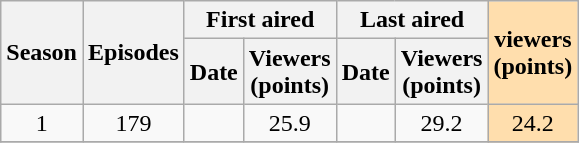<table class="wikitable" style="text-align: center">
<tr>
<th scope="col" rowspan="2">Season</th>
<th scope="col" rowspan="2" colspan="1">Episodes</th>
<th scope="col" colspan="2">First aired</th>
<th scope="col" colspan="2">Last aired</th>
<th style="background:#ffdead;" rowspan="2"> viewers <br> (points)</th>
</tr>
<tr>
<th scope="col">Date</th>
<th scope="col">Viewers<br>(points)</th>
<th scope="col">Date</th>
<th scope="col">Viewers<br>(points)</th>
</tr>
<tr>
<td>1</td>
<td>179</td>
<td></td>
<td>25.9</td>
<td></td>
<td>29.2</td>
<td style="background:#ffdead;">24.2</td>
</tr>
<tr>
</tr>
</table>
